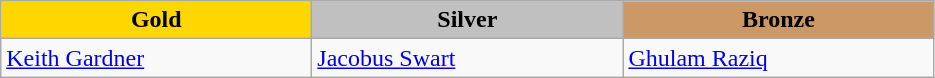<table class="wikitable" style="text-align:left">
<tr align="center">
<td width=200 bgcolor=gold><strong>Gold</strong></td>
<td width=200 bgcolor=silver><strong>Silver</strong></td>
<td width=200 bgcolor=CC9966><strong>Bronze</strong></td>
</tr>
<tr>
<td><a href='#'>Keith Gardner</a><br><em></em></td>
<td><a href='#'>Jacobus Swart</a><br><em></em></td>
<td><a href='#'>Ghulam Raziq</a><br><em></em></td>
</tr>
</table>
